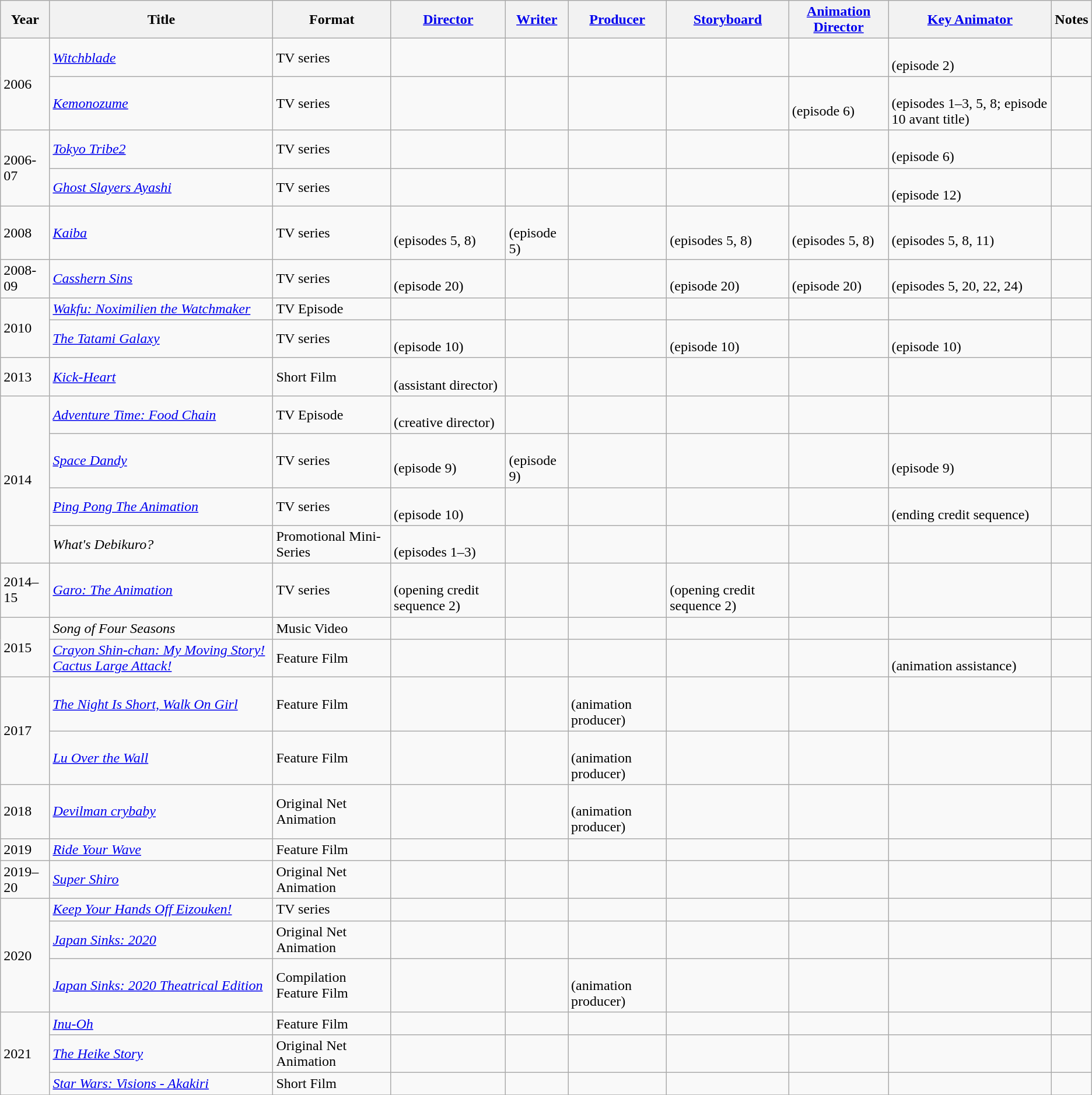<table class="wikitable sortable">
<tr>
<th>Year</th>
<th>Title</th>
<th>Format</th>
<th><a href='#'>Director</a></th>
<th><a href='#'>Writer</a></th>
<th><a href='#'>Producer</a></th>
<th><a href='#'>Storyboard</a></th>
<th><a href='#'>Animation Director</a></th>
<th><a href='#'>Key Animator</a></th>
<th>Notes</th>
</tr>
<tr>
<td rowspan=2>2006</td>
<td><em><a href='#'>Witchblade</a></em></td>
<td>TV series</td>
<td></td>
<td></td>
<td></td>
<td></td>
<td></td>
<td><br>(episode 2)</td>
<td></td>
</tr>
<tr>
<td><em><a href='#'>Kemonozume</a></em></td>
<td>TV series</td>
<td></td>
<td></td>
<td></td>
<td></td>
<td><br>(episode 6)</td>
<td><br>(episodes 1–3, 5, 8; episode 10 avant title)</td>
<td></td>
</tr>
<tr>
<td rowspan=2>2006-07</td>
<td><em><a href='#'>Tokyo Tribe2</a></em></td>
<td>TV series</td>
<td></td>
<td></td>
<td></td>
<td></td>
<td></td>
<td><br>(episode 6)</td>
<td></td>
</tr>
<tr>
<td><em><a href='#'>Ghost Slayers Ayashi</a></em></td>
<td>TV series</td>
<td></td>
<td></td>
<td></td>
<td></td>
<td></td>
<td><br>(episode 12)</td>
<td></td>
</tr>
<tr>
<td>2008</td>
<td><em><a href='#'>Kaiba</a></em></td>
<td>TV series</td>
<td><br>(episodes 5, 8)</td>
<td><br>(episode 5)</td>
<td></td>
<td><br>(episodes 5, 8)</td>
<td><br>(episodes 5, 8)</td>
<td><br>(episodes 5, 8, 11)</td>
<td></td>
</tr>
<tr>
<td>2008-09</td>
<td><em><a href='#'>Casshern Sins</a></em></td>
<td>TV series</td>
<td><br>(episode 20)</td>
<td></td>
<td></td>
<td><br>(episode 20)</td>
<td><br>(episode 20)</td>
<td><br>(episodes 5, 20, 22, 24)</td>
<td></td>
</tr>
<tr>
<td rowspan=2>2010</td>
<td><em><a href='#'>Wakfu: Noximilien the Watchmaker</a></em></td>
<td>TV Episode</td>
<td></td>
<td></td>
<td></td>
<td></td>
<td></td>
<td></td>
<td></td>
</tr>
<tr>
<td><em><a href='#'>The Tatami Galaxy</a></em></td>
<td>TV series</td>
<td><br>(episode 10)</td>
<td></td>
<td></td>
<td><br>(episode 10)</td>
<td></td>
<td><br>(episode 10)</td>
<td></td>
</tr>
<tr>
<td>2013</td>
<td><em><a href='#'>Kick-Heart</a></em></td>
<td>Short Film</td>
<td><br>(assistant director)</td>
<td></td>
<td></td>
<td></td>
<td></td>
<td></td>
<td></td>
</tr>
<tr>
<td rowspan=4>2014</td>
<td><em><a href='#'>Adventure Time: Food Chain</a></em></td>
<td>TV Episode</td>
<td><br>(creative director)</td>
<td></td>
<td></td>
<td></td>
<td></td>
<td></td>
<td></td>
</tr>
<tr>
<td><em><a href='#'>Space Dandy</a></em></td>
<td>TV series</td>
<td><br>(episode 9)</td>
<td><br>(episode 9)</td>
<td></td>
<td></td>
<td></td>
<td><br>(episode 9)</td>
<td></td>
</tr>
<tr>
<td><em><a href='#'>Ping Pong The Animation</a></em></td>
<td>TV series</td>
<td><br>(episode 10)</td>
<td></td>
<td></td>
<td></td>
<td></td>
<td><br>(ending credit sequence)</td>
<td></td>
</tr>
<tr>
<td><em>What's Debikuro?</em></td>
<td>Promotional Mini-Series</td>
<td><br>(episodes 1–3)</td>
<td></td>
<td></td>
<td></td>
<td></td>
<td></td>
<td></td>
</tr>
<tr>
<td>2014–15</td>
<td><em><a href='#'>Garo: The Animation</a></em></td>
<td>TV series</td>
<td><br>(opening credit sequence 2)</td>
<td></td>
<td></td>
<td><br>(opening credit sequence 2)</td>
<td></td>
<td></td>
<td></td>
</tr>
<tr>
<td rowspan=2>2015</td>
<td><em>Song of Four Seasons</em></td>
<td>Music Video</td>
<td></td>
<td></td>
<td></td>
<td></td>
<td></td>
<td></td>
<td></td>
</tr>
<tr>
<td><em><a href='#'>Crayon Shin-chan: My Moving Story! Cactus Large Attack!</a></em></td>
<td>Feature Film</td>
<td></td>
<td></td>
<td></td>
<td></td>
<td></td>
<td><br>(animation assistance)</td>
<td></td>
</tr>
<tr>
<td rowspan=2>2017</td>
<td><em><a href='#'>The Night Is Short, Walk On Girl</a></em></td>
<td>Feature Film</td>
<td></td>
<td></td>
<td><br>(animation producer)</td>
<td></td>
<td></td>
<td></td>
<td></td>
</tr>
<tr>
<td><em><a href='#'>Lu Over the Wall</a></em></td>
<td>Feature Film</td>
<td></td>
<td></td>
<td><br>(animation producer)</td>
<td></td>
<td></td>
<td></td>
<td></td>
</tr>
<tr>
<td>2018</td>
<td><em><a href='#'>Devilman crybaby</a></em></td>
<td>Original Net Animation</td>
<td></td>
<td></td>
<td><br>(animation producer)</td>
<td></td>
<td></td>
<td></td>
<td></td>
</tr>
<tr>
<td>2019</td>
<td><em><a href='#'>Ride Your Wave</a></em></td>
<td>Feature Film</td>
<td></td>
<td></td>
<td></td>
<td></td>
<td></td>
<td></td>
<td></td>
</tr>
<tr>
<td>2019–20</td>
<td><em><a href='#'>Super Shiro</a></em></td>
<td>Original Net Animation</td>
<td></td>
<td></td>
<td></td>
<td></td>
<td></td>
<td></td>
<td></td>
</tr>
<tr>
<td rowspan=3>2020</td>
<td><em><a href='#'>Keep Your Hands Off Eizouken!</a></em></td>
<td>TV series</td>
<td></td>
<td></td>
<td></td>
<td></td>
<td></td>
<td></td>
<td></td>
</tr>
<tr>
<td><em><a href='#'>Japan Sinks: 2020</a></em></td>
<td>Original Net Animation</td>
<td></td>
<td></td>
<td></td>
<td></td>
<td></td>
<td></td>
<td></td>
</tr>
<tr>
<td><em><a href='#'>Japan Sinks: 2020 Theatrical Edition</a></em></td>
<td>Compilation Feature Film</td>
<td></td>
<td></td>
<td><br>(animation producer)</td>
<td></td>
<td></td>
<td></td>
<td></td>
</tr>
<tr>
<td rowspan=3>2021</td>
<td><em><a href='#'>Inu-Oh</a></em></td>
<td>Feature Film</td>
<td></td>
<td></td>
<td></td>
<td></td>
<td></td>
<td></td>
<td></td>
</tr>
<tr>
<td><em><a href='#'>The Heike Story</a></em></td>
<td>Original Net Animation</td>
<td></td>
<td></td>
<td></td>
<td></td>
<td></td>
<td></td>
<td></td>
</tr>
<tr>
<td><em><a href='#'>Star Wars: Visions - Akakiri</a></em></td>
<td>Short Film</td>
<td></td>
<td></td>
<td></td>
<td></td>
<td></td>
<td></td>
<td></td>
</tr>
<tr>
</tr>
</table>
